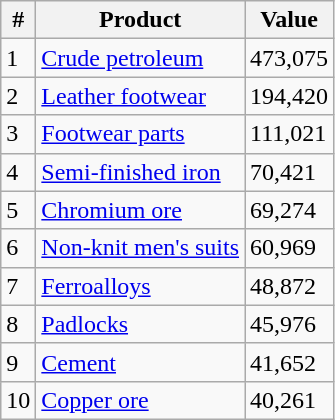<table class="wikitable sortable plainrowheads" ;">
<tr>
<th scope="col">#</th>
<th scope="col">Product</th>
<th scope="col">Value</th>
</tr>
<tr>
<td>1</td>
<td><a href='#'>Crude petroleum</a></td>
<td>473,075</td>
</tr>
<tr>
<td>2</td>
<td><a href='#'>Leather footwear</a></td>
<td>194,420</td>
</tr>
<tr>
<td>3</td>
<td><a href='#'>Footwear parts</a></td>
<td>111,021</td>
</tr>
<tr>
<td>4</td>
<td><a href='#'>Semi-finished iron</a></td>
<td>70,421</td>
</tr>
<tr>
<td>5</td>
<td><a href='#'>Chromium ore</a></td>
<td>69,274</td>
</tr>
<tr>
<td>6</td>
<td><a href='#'>Non-knit men's suits</a></td>
<td>60,969</td>
</tr>
<tr>
<td>7</td>
<td><a href='#'>Ferroalloys</a></td>
<td>48,872</td>
</tr>
<tr>
<td>8</td>
<td><a href='#'>Padlocks</a></td>
<td>45,976</td>
</tr>
<tr>
<td>9</td>
<td><a href='#'>Cement</a></td>
<td>41,652</td>
</tr>
<tr>
<td>10</td>
<td><a href='#'>Copper ore</a></td>
<td>40,261</td>
</tr>
</table>
